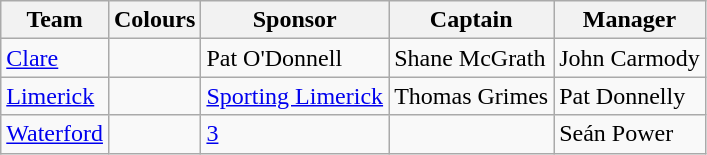<table class="wikitable">
<tr>
<th>Team</th>
<th>Colours</th>
<th>Sponsor</th>
<th>Captain</th>
<th>Manager</th>
</tr>
<tr>
<td><a href='#'>Clare</a></td>
<td></td>
<td>Pat O'Donnell</td>
<td>Shane McGrath</td>
<td>John Carmody</td>
</tr>
<tr>
<td><a href='#'>Limerick</a></td>
<td></td>
<td><a href='#'>Sporting Limerick</a></td>
<td>Thomas Grimes</td>
<td>Pat Donnelly</td>
</tr>
<tr>
<td><a href='#'>Waterford</a></td>
<td></td>
<td><a href='#'>3</a></td>
<td></td>
<td>Seán Power</td>
</tr>
</table>
